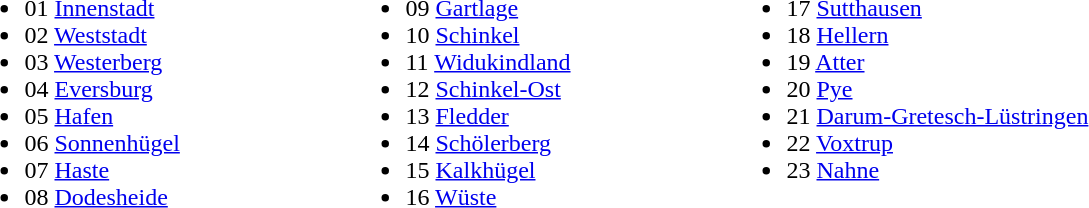<table>
<tr>
<td colspan="3"></td>
</tr>
<tr>
<td style="width:250px; vertical-align:top;"><br><ul><li>01 <a href='#'>Innenstadt</a></li><li>02 <a href='#'>Weststadt</a></li><li>03 <a href='#'>Westerberg</a></li><li>04 <a href='#'>Eversburg</a></li><li>05 <a href='#'>Hafen</a></li><li>06 <a href='#'>Sonnenhügel</a></li><li>07 <a href='#'>Haste</a></li><li>08 <a href='#'>Dodesheide</a></li></ul></td>
<td style="width:250px; vertical-align:top;"><br><ul><li>09 <a href='#'>Gartlage</a></li><li>10 <a href='#'>Schinkel</a></li><li>11 <a href='#'>Widukindland</a></li><li>12 <a href='#'>Schinkel-Ost</a></li><li>13 <a href='#'>Fledder</a></li><li>14 <a href='#'>Schölerberg</a></li><li>15 <a href='#'>Kalkhügel</a></li><li>16 <a href='#'>Wüste</a></li></ul></td>
<td style="width:250px; vertical-align:top;"><br><ul><li>17 <a href='#'>Sutthausen</a></li><li>18 <a href='#'>Hellern</a></li><li>19 <a href='#'>Atter</a></li><li>20 <a href='#'>Pye</a></li><li>21 <a href='#'>Darum-Gretesch-Lüstringen</a></li><li>22 <a href='#'>Voxtrup</a></li><li>23 <a href='#'>Nahne</a></li></ul></td>
</tr>
</table>
